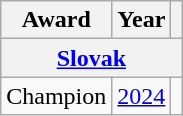<table class="wikitable">
<tr>
<th>Award</th>
<th>Year</th>
<th></th>
</tr>
<tr>
<th colspan="3"><a href='#'>Slovak</a></th>
</tr>
<tr>
<td>Champion</td>
<td><a href='#'>2024</a></td>
<td></td>
</tr>
</table>
